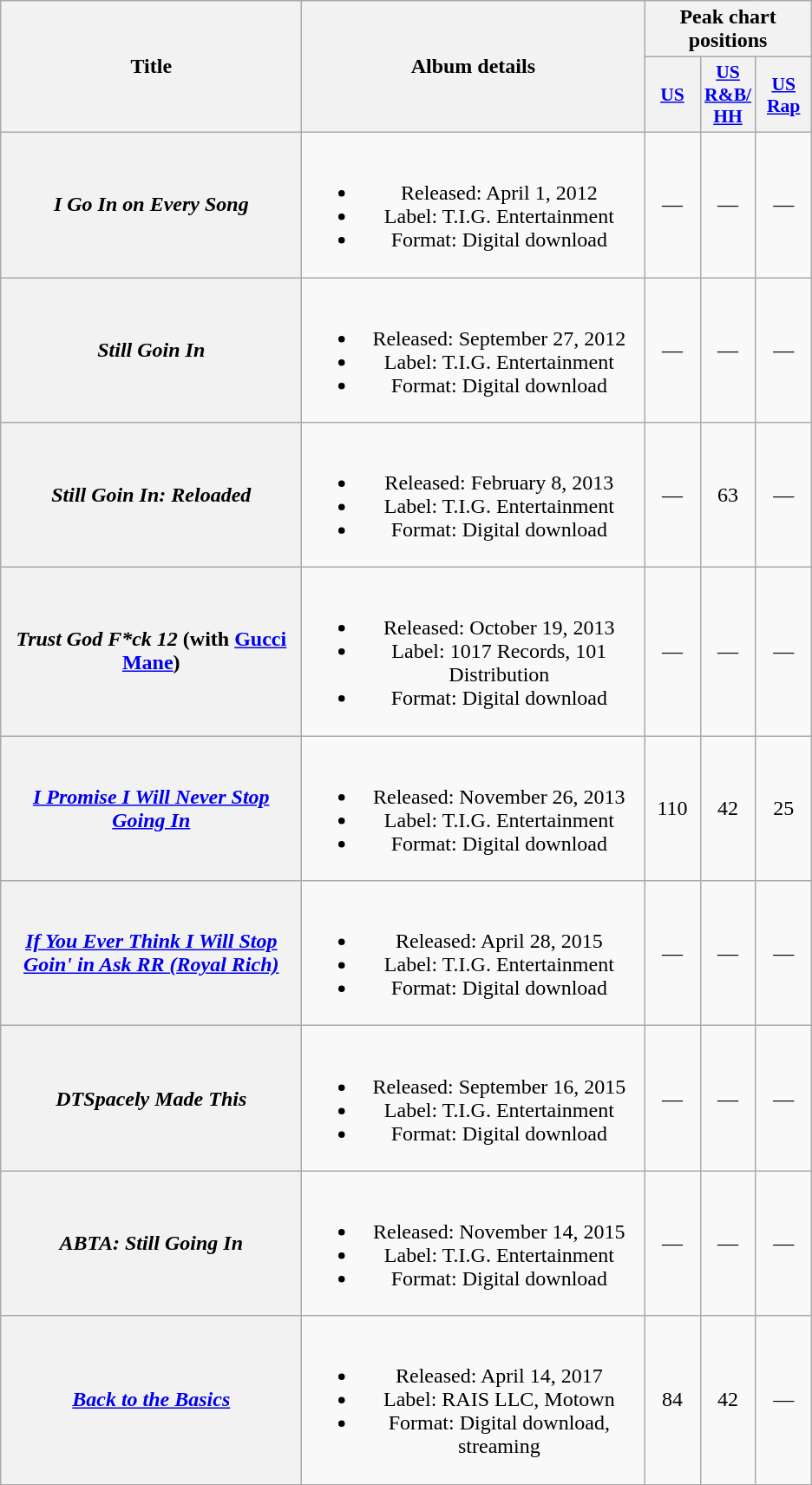<table class="wikitable plainrowheaders" style="text-align:center;">
<tr>
<th scope="col" rowspan="2" style="width:14em;">Title</th>
<th scope="col" rowspan="2" style="width:16em;">Album details</th>
<th scope="col" colspan="3">Peak chart positions</th>
</tr>
<tr>
<th scope="col" style="width:2.5em;font-size:90%;"><a href='#'>US</a><br></th>
<th scope="col" style="width:2.5em;font-size:90%;"><a href='#'>US<br>R&B/<br>HH</a><br></th>
<th scope="col" style="width:2.5em;font-size:90%;"><a href='#'>US<br>Rap</a><br></th>
</tr>
<tr>
<th scope="row"><em>I Go In on Every Song</em></th>
<td><br><ul><li>Released: April 1, 2012</li><li>Label: T.I.G. Entertainment</li><li>Format: Digital download</li></ul></td>
<td>—</td>
<td>—</td>
<td>—</td>
</tr>
<tr>
<th scope="row"><em>Still Goin In</em></th>
<td><br><ul><li>Released: September 27, 2012</li><li>Label: T.I.G. Entertainment</li><li>Format: Digital download</li></ul></td>
<td>—</td>
<td>—</td>
<td>—</td>
</tr>
<tr>
<th scope="row"><em>Still Goin In: Reloaded</em></th>
<td><br><ul><li>Released: February 8, 2013</li><li>Label: T.I.G. Entertainment</li><li>Format: Digital download</li></ul></td>
<td>—</td>
<td>63</td>
<td>—</td>
</tr>
<tr>
<th scope="row"><em>Trust God F*ck 12</em> (with <a href='#'>Gucci Mane</a>)</th>
<td><br><ul><li>Released: October 19, 2013</li><li>Label: 1017 Records, 101 Distribution</li><li>Format: Digital download</li></ul></td>
<td>—</td>
<td>—</td>
<td>—</td>
</tr>
<tr>
<th scope="row"><em><a href='#'>I Promise I Will Never Stop Going In</a></em></th>
<td><br><ul><li>Released: November 26, 2013</li><li>Label: T.I.G. Entertainment</li><li>Format: Digital download</li></ul></td>
<td>110<br></td>
<td>42</td>
<td>25</td>
</tr>
<tr>
<th scope="row"><em><a href='#'>If You Ever Think I Will Stop Goin' in Ask RR (Royal Rich)</a></em></th>
<td><br><ul><li>Released: April 28, 2015</li><li>Label: T.I.G. Entertainment</li><li>Format: Digital download</li></ul></td>
<td>—</td>
<td>—</td>
<td>—</td>
</tr>
<tr>
<th scope="row"><em>DTSpacely Made This</em></th>
<td><br><ul><li>Released: September 16, 2015</li><li>Label: T.I.G. Entertainment</li><li>Format: Digital download</li></ul></td>
<td>—</td>
<td>—</td>
<td>—</td>
</tr>
<tr>
<th scope="row"><em>ABTA: Still Going In</em></th>
<td><br><ul><li>Released: November 14, 2015</li><li>Label: T.I.G. Entertainment</li><li>Format: Digital download</li></ul></td>
<td>—</td>
<td>—</td>
<td>—</td>
</tr>
<tr>
<th scope="row"><em><a href='#'>Back to the Basics</a></em></th>
<td><br><ul><li>Released: April 14, 2017</li><li>Label:  RAIS LLC, Motown</li><li>Format: Digital download, streaming</li></ul></td>
<td>84</td>
<td>42</td>
<td>—</td>
</tr>
</table>
